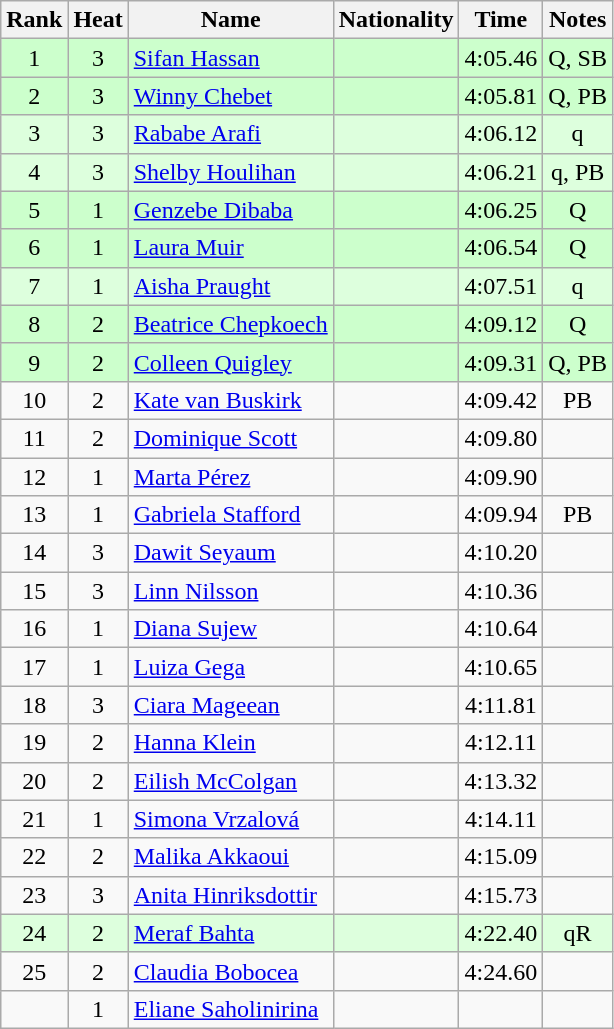<table class="wikitable sortable" style="text-align:center">
<tr>
<th>Rank</th>
<th>Heat</th>
<th>Name</th>
<th>Nationality</th>
<th>Time</th>
<th>Notes</th>
</tr>
<tr bgcolor=ccffcc>
<td>1</td>
<td>3</td>
<td align=left><a href='#'>Sifan Hassan</a></td>
<td align=left></td>
<td>4:05.46</td>
<td>Q, SB</td>
</tr>
<tr bgcolor=ccffcc>
<td>2</td>
<td>3</td>
<td align=left><a href='#'>Winny Chebet</a></td>
<td align=left></td>
<td>4:05.81</td>
<td>Q, PB</td>
</tr>
<tr bgcolor=ddffdd>
<td>3</td>
<td>3</td>
<td align=left><a href='#'>Rababe Arafi</a></td>
<td align=left></td>
<td>4:06.12</td>
<td>q</td>
</tr>
<tr bgcolor=ddffdd>
<td>4</td>
<td>3</td>
<td align=left><a href='#'>Shelby Houlihan</a></td>
<td align=left></td>
<td>4:06.21</td>
<td>q, PB</td>
</tr>
<tr bgcolor=ccffcc>
<td>5</td>
<td>1</td>
<td align=left><a href='#'>Genzebe Dibaba</a></td>
<td align=left></td>
<td>4:06.25</td>
<td>Q</td>
</tr>
<tr bgcolor=ccffcc>
<td>6</td>
<td>1</td>
<td align=left><a href='#'>Laura Muir</a></td>
<td align=left></td>
<td>4:06.54</td>
<td>Q</td>
</tr>
<tr bgcolor=ddffdd>
<td>7</td>
<td>1</td>
<td align=left><a href='#'>Aisha Praught</a></td>
<td align=left></td>
<td>4:07.51</td>
<td>q</td>
</tr>
<tr bgcolor=ccffcc>
<td>8</td>
<td>2</td>
<td align=left><a href='#'>Beatrice Chepkoech</a></td>
<td align=left></td>
<td>4:09.12</td>
<td>Q</td>
</tr>
<tr bgcolor=ccffcc>
<td>9</td>
<td>2</td>
<td align=left><a href='#'>Colleen Quigley</a></td>
<td align=left></td>
<td>4:09.31</td>
<td>Q, PB</td>
</tr>
<tr>
<td>10</td>
<td>2</td>
<td align=left><a href='#'>Kate van Buskirk</a></td>
<td align=left></td>
<td>4:09.42</td>
<td>PB</td>
</tr>
<tr>
<td>11</td>
<td>2</td>
<td align=left><a href='#'>Dominique Scott</a></td>
<td align=left></td>
<td>4:09.80</td>
<td></td>
</tr>
<tr>
<td>12</td>
<td>1</td>
<td align=left><a href='#'>Marta Pérez</a></td>
<td align=left></td>
<td>4:09.90</td>
<td></td>
</tr>
<tr>
<td>13</td>
<td>1</td>
<td align=left><a href='#'>Gabriela Stafford</a></td>
<td align=left></td>
<td>4:09.94</td>
<td>PB</td>
</tr>
<tr>
<td>14</td>
<td>3</td>
<td align=left><a href='#'>Dawit Seyaum</a></td>
<td align=left></td>
<td>4:10.20</td>
<td></td>
</tr>
<tr>
<td>15</td>
<td>3</td>
<td align=left><a href='#'>Linn Nilsson</a></td>
<td align=left></td>
<td>4:10.36</td>
<td></td>
</tr>
<tr>
<td>16</td>
<td>1</td>
<td align=left><a href='#'>Diana Sujew</a></td>
<td align=left></td>
<td>4:10.64</td>
<td></td>
</tr>
<tr>
<td>17</td>
<td>1</td>
<td align=left><a href='#'>Luiza Gega</a></td>
<td align=left></td>
<td>4:10.65</td>
<td></td>
</tr>
<tr>
<td>18</td>
<td>3</td>
<td align=left><a href='#'>Ciara Mageean</a></td>
<td align=left></td>
<td>4:11.81</td>
<td></td>
</tr>
<tr>
<td>19</td>
<td>2</td>
<td align=left><a href='#'>Hanna Klein</a></td>
<td align=left></td>
<td>4:12.11</td>
<td></td>
</tr>
<tr>
<td>20</td>
<td>2</td>
<td align=left><a href='#'>Eilish McColgan</a></td>
<td align=left></td>
<td>4:13.32</td>
<td></td>
</tr>
<tr>
<td>21</td>
<td>1</td>
<td align=left><a href='#'>Simona Vrzalová</a></td>
<td align=left></td>
<td>4:14.11</td>
<td></td>
</tr>
<tr>
<td>22</td>
<td>2</td>
<td align=left><a href='#'>Malika Akkaoui</a></td>
<td align=left></td>
<td>4:15.09</td>
<td></td>
</tr>
<tr>
<td>23</td>
<td>3</td>
<td align=left><a href='#'>Anita Hinriksdottir</a></td>
<td align=left></td>
<td>4:15.73</td>
<td></td>
</tr>
<tr bgcolor=ddffdd>
<td>24</td>
<td>2</td>
<td align=left><a href='#'>Meraf Bahta</a></td>
<td align=left></td>
<td>4:22.40</td>
<td>qR</td>
</tr>
<tr>
<td>25</td>
<td>2</td>
<td align=left><a href='#'>Claudia Bobocea</a></td>
<td align=left></td>
<td>4:24.60</td>
<td></td>
</tr>
<tr>
<td></td>
<td>1</td>
<td align=left><a href='#'>Eliane Saholinirina</a></td>
<td align=left></td>
<td></td>
<td></td>
</tr>
</table>
